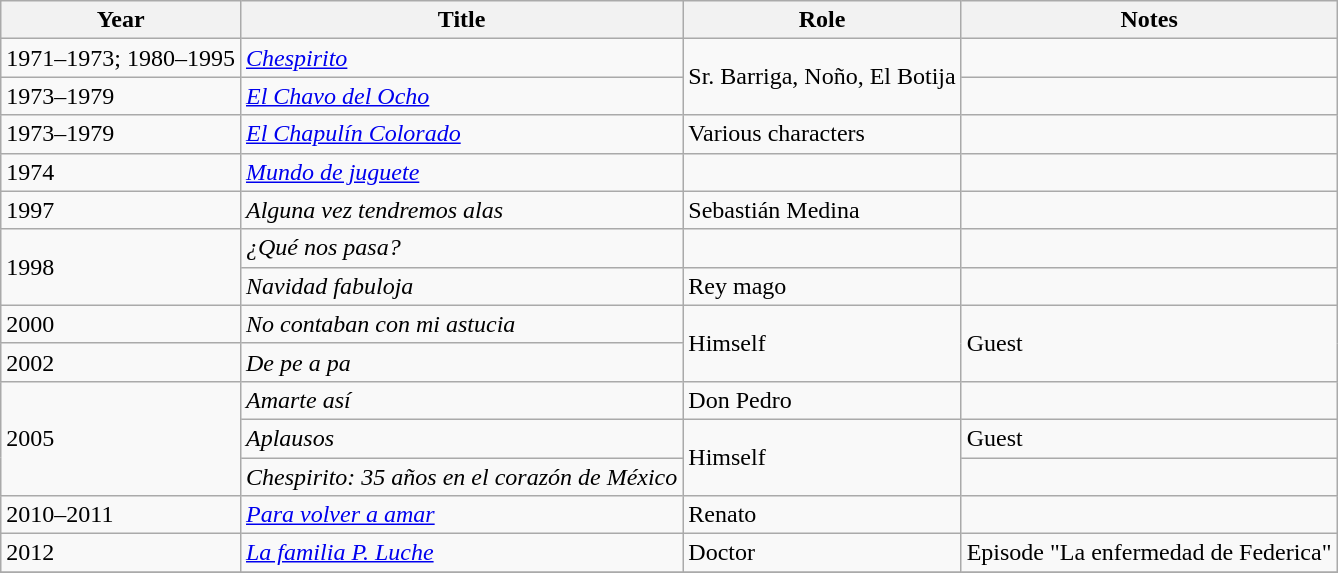<table class="wikitable sortable">
<tr>
<th scope="col">Year</th>
<th scope="col">Title</th>
<th scope="col">Role</th>
<th scope="col">Notes</th>
</tr>
<tr>
<td>1971–1973; 1980–1995</td>
<td><em><a href='#'>Chespirito</a></em></td>
<td rowspan="2">Sr. Barriga, Noño, El Botija</td>
<td></td>
</tr>
<tr>
<td>1973–1979</td>
<td><em><a href='#'>El Chavo del Ocho</a></em></td>
<td></td>
</tr>
<tr>
<td>1973–1979</td>
<td><em><a href='#'>El Chapulín Colorado</a></em></td>
<td>Various characters</td>
</tr>
<tr>
<td>1974</td>
<td><em><a href='#'>Mundo de juguete</a></em></td>
<td></td>
<td></td>
</tr>
<tr>
<td>1997</td>
<td><em>Alguna vez tendremos alas</em></td>
<td>Sebastián Medina</td>
<td></td>
</tr>
<tr>
<td rowspan="2">1998</td>
<td><em>¿Qué nos pasa?</em></td>
<td></td>
<td></td>
</tr>
<tr>
<td><em>Navidad fabuloja</em></td>
<td>Rey mago</td>
<td></td>
</tr>
<tr>
<td>2000</td>
<td><em>No contaban con mi astucia</em></td>
<td rowspan="2">Himself</td>
<td rowspan="2">Guest</td>
</tr>
<tr>
<td>2002</td>
<td><em>De pe a pa</em></td>
</tr>
<tr>
<td rowspan="3">2005</td>
<td><em>Amarte así</em></td>
<td>Don Pedro</td>
<td></td>
</tr>
<tr>
<td><em>Aplausos</em></td>
<td rowspan="2">Himself</td>
<td>Guest</td>
</tr>
<tr>
<td><em>Chespirito: 35 años en el corazón de México</em></td>
<td></td>
</tr>
<tr>
<td>2010–2011</td>
<td><em><a href='#'>Para volver a amar</a></em></td>
<td>Renato</td>
<td></td>
</tr>
<tr>
<td>2012</td>
<td><em><a href='#'>La familia P. Luche</a></em></td>
<td>Doctor</td>
<td>Episode "La enfermedad de Federica"</td>
</tr>
<tr>
</tr>
</table>
